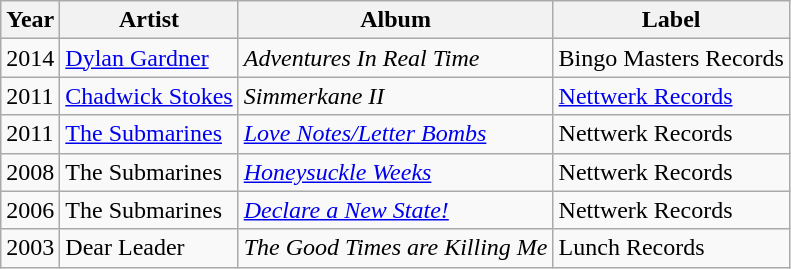<table class="wikitable">
<tr>
<th>Year</th>
<th>Artist</th>
<th>Album</th>
<th>Label</th>
</tr>
<tr>
<td>2014</td>
<td><a href='#'>Dylan Gardner</a></td>
<td><em>Adventures In Real Time</em></td>
<td>Bingo Masters Records</td>
</tr>
<tr>
<td>2011</td>
<td><a href='#'>Chadwick Stokes</a></td>
<td><em>Simmerkane II</em></td>
<td><a href='#'>Nettwerk Records</a></td>
</tr>
<tr>
<td>2011</td>
<td><a href='#'>The Submarines</a></td>
<td><em><a href='#'>Love Notes/Letter Bombs</a></em></td>
<td>Nettwerk Records</td>
</tr>
<tr>
<td>2008</td>
<td>The Submarines</td>
<td><em><a href='#'>Honeysuckle Weeks</a></em></td>
<td>Nettwerk Records</td>
</tr>
<tr>
<td>2006</td>
<td>The Submarines</td>
<td><em><a href='#'>Declare a New State!</a></em></td>
<td>Nettwerk Records</td>
</tr>
<tr>
<td>2003</td>
<td>Dear Leader</td>
<td><em>The Good Times are Killing Me</em></td>
<td>Lunch Records</td>
</tr>
</table>
